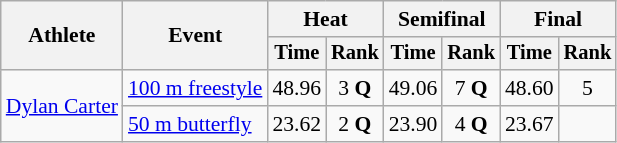<table class=wikitable style=font-size:90%>
<tr>
<th rowspan=2>Athlete</th>
<th rowspan=2>Event</th>
<th colspan=2>Heat</th>
<th colspan=2>Semifinal</th>
<th colspan=2>Final</th>
</tr>
<tr style=font-size:95%>
<th>Time</th>
<th>Rank</th>
<th>Time</th>
<th>Rank</th>
<th>Time</th>
<th>Rank</th>
</tr>
<tr align=center>
<td align=left rowspan=2><a href='#'>Dylan Carter</a></td>
<td align=left><a href='#'>100 m freestyle</a></td>
<td>48.96</td>
<td>3 <strong>Q</strong></td>
<td>49.06</td>
<td>7 <strong>Q</strong></td>
<td>48.60</td>
<td>5</td>
</tr>
<tr align=center>
<td align=left><a href='#'>50 m butterfly</a></td>
<td>23.62</td>
<td>2 <strong>Q</strong></td>
<td>23.90</td>
<td>4 <strong>Q</strong></td>
<td>23.67</td>
<td></td>
</tr>
</table>
